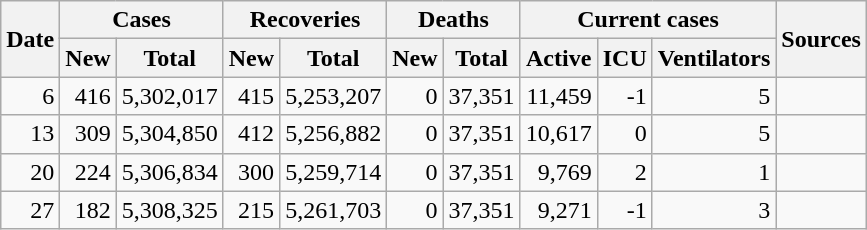<table class="wikitable sortable mw-collapsible mw-collapsed sticky-header-multi sort-under" style="text-align:right;">
<tr>
<th rowspan=2>Date</th>
<th colspan=2>Cases</th>
<th colspan=2>Recoveries</th>
<th colspan=2>Deaths</th>
<th colspan=3>Current cases</th>
<th rowspan=2 class="unsortable">Sources</th>
</tr>
<tr>
<th>New</th>
<th>Total</th>
<th>New</th>
<th>Total</th>
<th>New</th>
<th>Total</th>
<th>Active</th>
<th>ICU</th>
<th>Ventilators</th>
</tr>
<tr>
<td>6</td>
<td>416</td>
<td>5,302,017</td>
<td>415</td>
<td>5,253,207</td>
<td>0</td>
<td>37,351</td>
<td>11,459</td>
<td>-1</td>
<td>5</td>
<td></td>
</tr>
<tr>
<td>13</td>
<td>309</td>
<td>5,304,850</td>
<td>412</td>
<td>5,256,882</td>
<td>0</td>
<td>37,351</td>
<td>10,617</td>
<td>0</td>
<td>5</td>
<td></td>
</tr>
<tr>
<td>20</td>
<td>224</td>
<td>5,306,834</td>
<td>300</td>
<td>5,259,714</td>
<td>0</td>
<td>37,351</td>
<td>9,769</td>
<td>2</td>
<td>1</td>
<td></td>
</tr>
<tr>
<td>27</td>
<td>182</td>
<td>5,308,325</td>
<td>215</td>
<td>5,261,703</td>
<td>0</td>
<td>37,351</td>
<td>9,271</td>
<td>-1</td>
<td>3</td>
<td></td>
</tr>
</table>
